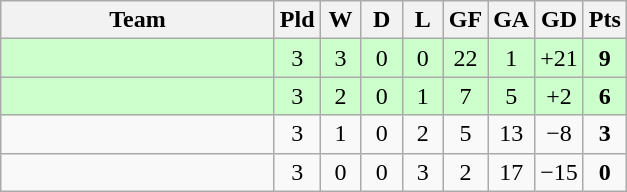<table class="wikitable" style="text-align:center;">
<tr>
<th width=175>Team</th>
<th width=20 abbr="Played">Pld</th>
<th width=20 abbr="Won">W</th>
<th width=20 abbr="Drawn">D</th>
<th width=20 abbr="Lost">L</th>
<th width=20 abbr="Goals for">GF</th>
<th width=20 abbr="Goals against">GA</th>
<th width=20 abbr="Goal difference">GD</th>
<th width=20 abbr="Points">Pts</th>
</tr>
<tr bgcolor=ccffcc>
<td align=left></td>
<td>3</td>
<td>3</td>
<td>0</td>
<td>0</td>
<td>22</td>
<td>1</td>
<td>+21</td>
<td><strong>9</strong></td>
</tr>
<tr bgcolor=ccffcc>
<td align=left></td>
<td>3</td>
<td>2</td>
<td>0</td>
<td>1</td>
<td>7</td>
<td>5</td>
<td>+2</td>
<td><strong>6</strong></td>
</tr>
<tr bgcolor=>
<td align=left></td>
<td>3</td>
<td>1</td>
<td>0</td>
<td>2</td>
<td>5</td>
<td>13</td>
<td>−8</td>
<td><strong>3</strong></td>
</tr>
<tr bgcolor=>
<td align=left></td>
<td>3</td>
<td>0</td>
<td>0</td>
<td>3</td>
<td>2</td>
<td>17</td>
<td>−15</td>
<td><strong>0</strong></td>
</tr>
</table>
